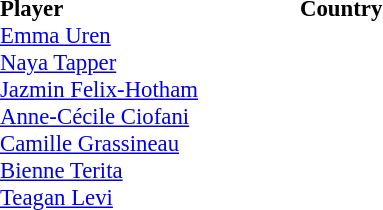<table style="font-size: 95%" cellspacing="0" cellpadding="0">
<tr>
<th style="width:200px;" align="left">Player</th>
<th style="width:150px;" align="left">Country</th>
</tr>
<tr>
<td><a href='#'>Emma Uren</a></td>
<td></td>
</tr>
<tr>
<td><a href='#'>Naya Tapper</a></td>
<td></td>
</tr>
<tr>
<td><a href='#'>Jazmin Felix-Hotham</a></td>
<td></td>
</tr>
<tr>
<td><a href='#'>Anne-Cécile Ciofani</a></td>
<td></td>
</tr>
<tr>
<td><a href='#'>Camille Grassineau</a></td>
<td></td>
</tr>
<tr>
<td><a href='#'>Bienne Terita</a></td>
<td></td>
</tr>
<tr>
<td><a href='#'>Teagan Levi</a></td>
<td></td>
</tr>
</table>
